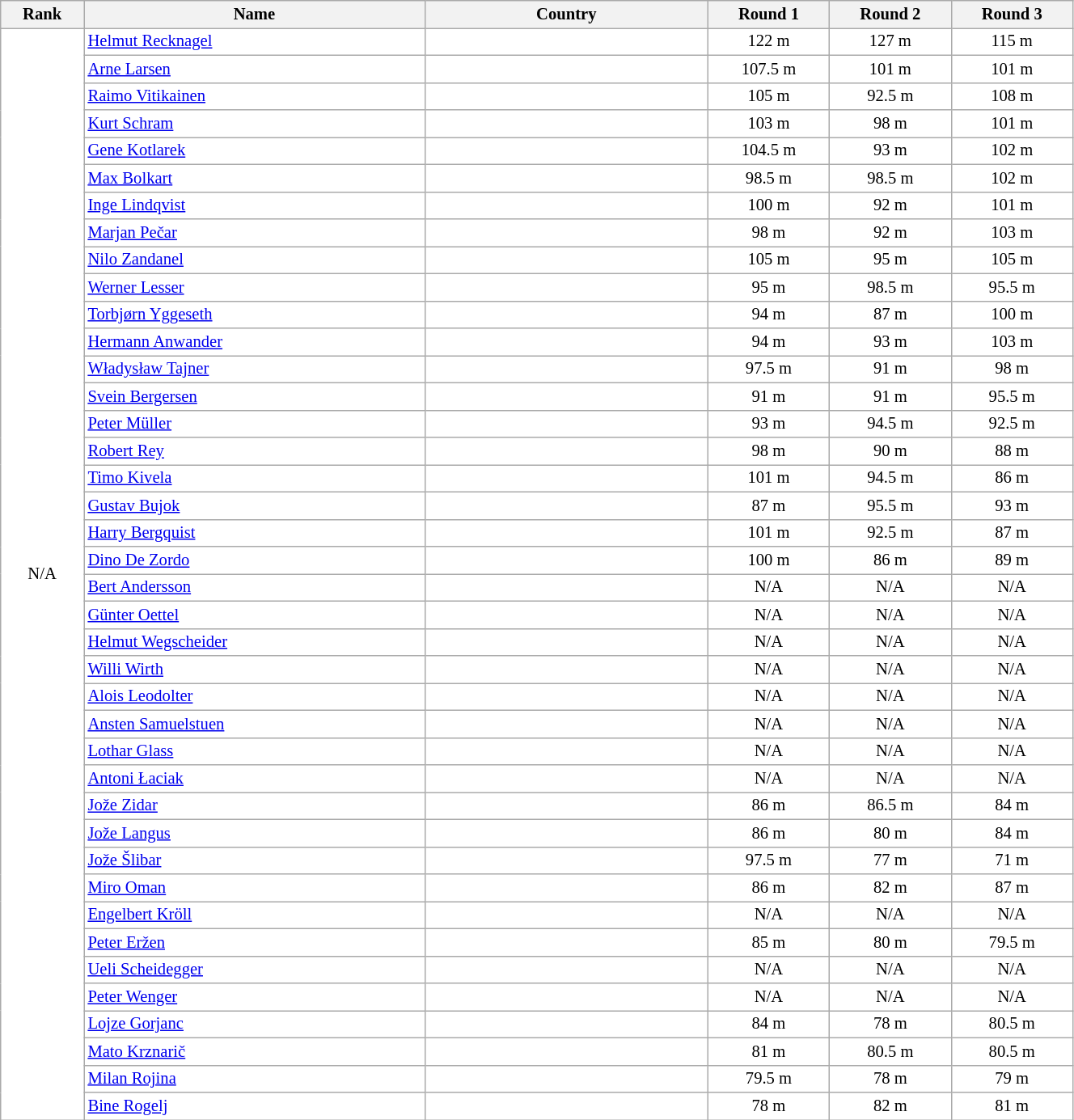<table class="wikitable sortable" style="background:#fff; font-size:86%; width:70%; line-height:16px; border:grey solid 1px; border-collapse:collapse;">
<tr>
<th width="30">Rank</th>
<th width="152">Name</th>
<th width="125">Country</th>
<th width="50">Round 1</th>
<th width="50">Round 2</th>
<th width="50">Round 3</th>
</tr>
<tr>
<td align=center rowspan=40>N/A</td>
<td><a href='#'>Helmut Recknagel</a></td>
<td></td>
<td align=center>122 m</td>
<td align=center>127 m</td>
<td align=center>115 m</td>
</tr>
<tr>
<td><a href='#'>Arne Larsen</a></td>
<td></td>
<td align=center>107.5 m</td>
<td align=center>101 m</td>
<td align=center>101 m</td>
</tr>
<tr>
<td><a href='#'>Raimo Vitikainen</a></td>
<td></td>
<td align=center>105 m</td>
<td align=center>92.5 m</td>
<td align=center>108 m</td>
</tr>
<tr>
<td><a href='#'>Kurt Schram</a></td>
<td></td>
<td align=center>103 m</td>
<td align=center>98 m</td>
<td align=center>101 m</td>
</tr>
<tr>
<td><a href='#'>Gene Kotlarek</a></td>
<td></td>
<td align=center>104.5 m</td>
<td align=center>93 m</td>
<td align=center>102 m</td>
</tr>
<tr>
<td><a href='#'>Max Bolkart</a></td>
<td></td>
<td align=center>98.5 m</td>
<td align=center>98.5 m</td>
<td align=center>102 m</td>
</tr>
<tr>
<td><a href='#'>Inge Lindqvist</a></td>
<td></td>
<td align=center>100 m</td>
<td align=center>92 m</td>
<td align=center>101 m</td>
</tr>
<tr>
<td><a href='#'>Marjan Pečar</a></td>
<td></td>
<td align=center>98 m</td>
<td align=center>92 m</td>
<td align=center>103 m</td>
</tr>
<tr>
<td><a href='#'>Nilo Zandanel</a></td>
<td></td>
<td align=center>105 m</td>
<td align=center>95 m</td>
<td align=center>105 m</td>
</tr>
<tr>
<td><a href='#'>Werner Lesser</a></td>
<td></td>
<td align=center>95 m</td>
<td align=center>98.5 m</td>
<td align=center>95.5 m</td>
</tr>
<tr>
<td><a href='#'>Torbjørn Yggeseth</a></td>
<td></td>
<td align=center>94 m</td>
<td align=center>87 m</td>
<td align=center>100 m</td>
</tr>
<tr>
<td><a href='#'>Hermann Anwander</a></td>
<td></td>
<td align=center>94 m</td>
<td align=center>93 m</td>
<td align=center>103 m</td>
</tr>
<tr>
<td><a href='#'>Władysław Tajner</a></td>
<td></td>
<td align=center>97.5 m</td>
<td align=center>91 m</td>
<td align=center>98 m</td>
</tr>
<tr>
<td><a href='#'>Svein Bergersen</a></td>
<td></td>
<td align=center>91 m</td>
<td align=center>91 m</td>
<td align=center>95.5 m</td>
</tr>
<tr>
<td><a href='#'>Peter Müller</a></td>
<td></td>
<td align=center>93 m</td>
<td align=center>94.5 m</td>
<td align=center>92.5 m</td>
</tr>
<tr>
<td><a href='#'>Robert Rey</a></td>
<td></td>
<td align=center>98 m</td>
<td align=center>90 m</td>
<td align=center>88 m</td>
</tr>
<tr>
<td><a href='#'>Timo Kivela</a></td>
<td></td>
<td align=center>101 m</td>
<td align=center>94.5 m</td>
<td align=center>86 m</td>
</tr>
<tr>
<td><a href='#'>Gustav Bujok</a></td>
<td></td>
<td align=center>87 m</td>
<td align=center>95.5 m</td>
<td align=center>93 m</td>
</tr>
<tr>
<td><a href='#'>Harry Bergquist</a></td>
<td></td>
<td align=center>101 m</td>
<td align=center>92.5 m</td>
<td align=center>87 m</td>
</tr>
<tr>
<td><a href='#'>Dino De Zordo</a></td>
<td></td>
<td align=center>100 m</td>
<td align=center>86 m</td>
<td align=center>89 m</td>
</tr>
<tr>
<td><a href='#'>Bert Andersson</a></td>
<td></td>
<td align=center>N/A</td>
<td align=center>N/A</td>
<td align=center>N/A</td>
</tr>
<tr>
<td><a href='#'>Günter Oettel</a></td>
<td></td>
<td align=center>N/A</td>
<td align=center>N/A</td>
<td align=center>N/A</td>
</tr>
<tr>
<td><a href='#'>Helmut Wegscheider</a></td>
<td></td>
<td align=center>N/A</td>
<td align=center>N/A</td>
<td align=center>N/A</td>
</tr>
<tr>
<td><a href='#'>Willi Wirth</a></td>
<td></td>
<td align=center>N/A</td>
<td align=center>N/A</td>
<td align=center>N/A</td>
</tr>
<tr>
<td><a href='#'>Alois Leodolter</a></td>
<td></td>
<td align=center>N/A</td>
<td align=center>N/A</td>
<td align=center>N/A</td>
</tr>
<tr>
<td><a href='#'>Ansten Samuelstuen</a></td>
<td></td>
<td align=center>N/A</td>
<td align=center>N/A</td>
<td align=center>N/A</td>
</tr>
<tr>
<td><a href='#'>Lothar Glass</a></td>
<td></td>
<td align=center>N/A</td>
<td align=center>N/A</td>
<td align=center>N/A</td>
</tr>
<tr>
<td><a href='#'>Antoni Łaciak</a></td>
<td></td>
<td align=center>N/A</td>
<td align=center>N/A</td>
<td align=center>N/A</td>
</tr>
<tr>
<td><a href='#'>Jože Zidar</a></td>
<td></td>
<td align=center>86 m</td>
<td align=center>86.5 m</td>
<td align=center>84 m</td>
</tr>
<tr>
<td><a href='#'>Jože Langus</a></td>
<td></td>
<td align=center>86 m</td>
<td align=center>80 m</td>
<td align=center>84 m</td>
</tr>
<tr>
<td><a href='#'>Jože Šlibar</a></td>
<td></td>
<td align=center>97.5 m</td>
<td align=center>77 m</td>
<td align=center>71 m</td>
</tr>
<tr>
<td><a href='#'>Miro Oman</a></td>
<td></td>
<td align=center>86 m</td>
<td align=center>82 m</td>
<td align=center>87 m</td>
</tr>
<tr>
<td><a href='#'>Engelbert Kröll</a></td>
<td></td>
<td align=center>N/A</td>
<td align=center>N/A</td>
<td align=center>N/A</td>
</tr>
<tr>
<td><a href='#'>Peter Eržen</a></td>
<td></td>
<td align=center>85 m</td>
<td align=center>80 m</td>
<td align=center>79.5 m</td>
</tr>
<tr>
<td><a href='#'>Ueli Scheidegger</a></td>
<td></td>
<td align=center>N/A</td>
<td align=center>N/A</td>
<td align=center>N/A</td>
</tr>
<tr>
<td><a href='#'>Peter Wenger</a></td>
<td></td>
<td align=center>N/A</td>
<td align=center>N/A</td>
<td align=center>N/A</td>
</tr>
<tr>
<td><a href='#'>Lojze Gorjanc</a></td>
<td></td>
<td align=center>84 m</td>
<td align=center>78 m</td>
<td align=center>80.5 m</td>
</tr>
<tr>
<td><a href='#'>Mato Krznarič</a></td>
<td></td>
<td align=center>81 m</td>
<td align=center>80.5 m</td>
<td align=center>80.5 m</td>
</tr>
<tr>
<td><a href='#'>Milan Rojina</a></td>
<td></td>
<td align=center>79.5 m</td>
<td align=center>78 m</td>
<td align=center>79 m</td>
</tr>
<tr>
<td><a href='#'>Bine Rogelj</a></td>
<td></td>
<td align=center>78 m</td>
<td align=center>82 m</td>
<td align=center>81 m</td>
</tr>
</table>
